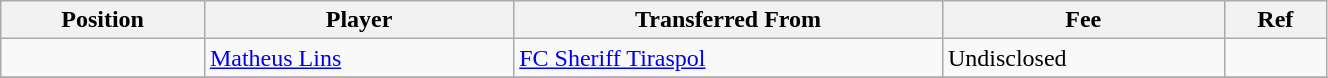<table class="wikitable sortable" style="width:70%; text-align:center; font-size:100%; text-align:left;">
<tr>
<th>Position</th>
<th>Player</th>
<th>Transferred From</th>
<th>Fee</th>
<th>Ref</th>
</tr>
<tr>
<td></td>
<td> <a href='#'>Matheus Lins</a></td>
<td> <a href='#'>FC Sheriff Tiraspol</a></td>
<td>Undisclosed</td>
<td></td>
</tr>
<tr>
</tr>
</table>
